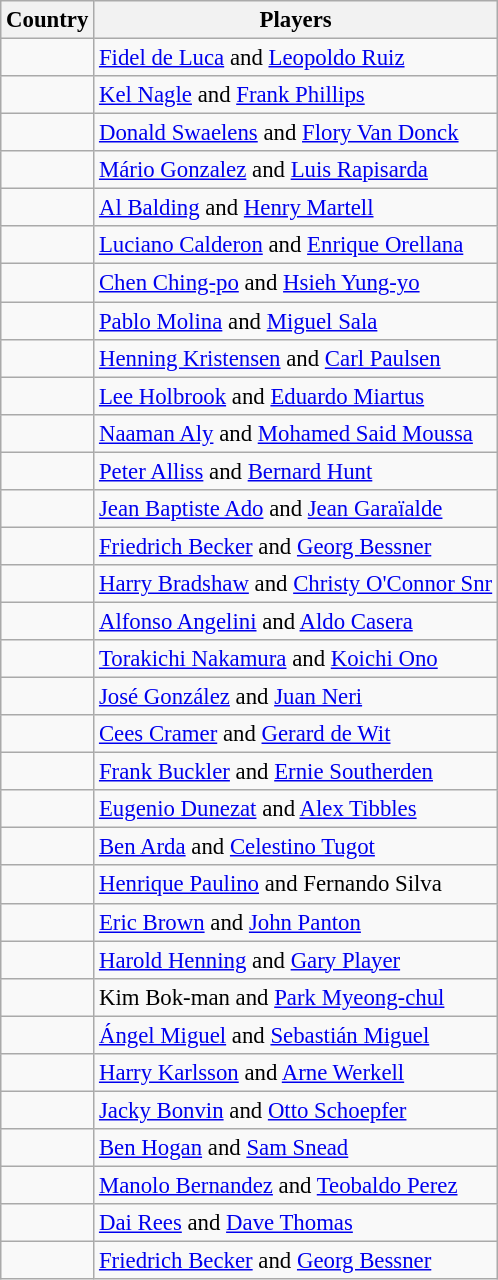<table class="wikitable" style="font-size:95%;">
<tr>
<th>Country</th>
<th>Players</th>
</tr>
<tr>
<td></td>
<td><a href='#'>Fidel de Luca</a> and <a href='#'>Leopoldo Ruiz</a></td>
</tr>
<tr>
<td></td>
<td><a href='#'>Kel Nagle</a> and <a href='#'>Frank Phillips</a></td>
</tr>
<tr>
<td></td>
<td><a href='#'>Donald Swaelens</a> and <a href='#'>Flory Van Donck</a></td>
</tr>
<tr>
<td></td>
<td><a href='#'>Mário Gonzalez</a> and <a href='#'>Luis Rapisarda</a></td>
</tr>
<tr>
<td></td>
<td><a href='#'>Al Balding</a> and <a href='#'>Henry Martell</a></td>
</tr>
<tr>
<td></td>
<td><a href='#'>Luciano Calderon</a> and <a href='#'>Enrique Orellana</a></td>
</tr>
<tr>
<td></td>
<td><a href='#'>Chen Ching-po</a> and <a href='#'>Hsieh Yung-yo</a></td>
</tr>
<tr>
<td></td>
<td><a href='#'>Pablo Molina</a> and <a href='#'>Miguel Sala</a></td>
</tr>
<tr>
<td></td>
<td><a href='#'>Henning Kristensen</a> and <a href='#'>Carl Paulsen</a></td>
</tr>
<tr>
<td></td>
<td><a href='#'>Lee Holbrook</a> and <a href='#'>Eduardo Miartus</a></td>
</tr>
<tr>
<td></td>
<td><a href='#'>Naaman Aly</a> and <a href='#'>Mohamed Said Moussa</a></td>
</tr>
<tr>
<td></td>
<td><a href='#'>Peter Alliss</a> and <a href='#'>Bernard Hunt</a></td>
</tr>
<tr>
<td></td>
<td><a href='#'>Jean Baptiste Ado</a> and <a href='#'>Jean Garaïalde</a></td>
</tr>
<tr>
<td></td>
<td><a href='#'>Friedrich Becker</a> and <a href='#'>Georg Bessner</a></td>
</tr>
<tr>
<td></td>
<td><a href='#'>Harry Bradshaw</a> and <a href='#'>Christy O'Connor Snr</a></td>
</tr>
<tr>
<td></td>
<td><a href='#'>Alfonso Angelini</a> and <a href='#'>Aldo Casera</a></td>
</tr>
<tr>
<td></td>
<td><a href='#'>Torakichi Nakamura</a> and <a href='#'>Koichi Ono</a></td>
</tr>
<tr>
<td></td>
<td><a href='#'>José González</a> and <a href='#'>Juan Neri</a></td>
</tr>
<tr>
<td></td>
<td><a href='#'>Cees Cramer</a> and <a href='#'>Gerard de Wit</a></td>
</tr>
<tr>
<td></td>
<td><a href='#'>Frank Buckler</a> and <a href='#'>Ernie Southerden</a></td>
</tr>
<tr>
<td></td>
<td><a href='#'>Eugenio Dunezat</a> and <a href='#'>Alex Tibbles</a></td>
</tr>
<tr>
<td></td>
<td><a href='#'>Ben Arda</a> and <a href='#'>Celestino Tugot</a></td>
</tr>
<tr>
<td></td>
<td><a href='#'>Henrique Paulino</a> and Fernando Silva</td>
</tr>
<tr>
<td></td>
<td><a href='#'>Eric Brown</a> and <a href='#'>John Panton</a></td>
</tr>
<tr>
<td></td>
<td><a href='#'>Harold Henning</a> and <a href='#'>Gary Player</a></td>
</tr>
<tr>
<td></td>
<td>Kim Bok-man and <a href='#'>Park Myeong-chul</a></td>
</tr>
<tr>
<td></td>
<td><a href='#'>Ángel Miguel</a> and <a href='#'>Sebastián Miguel</a></td>
</tr>
<tr>
<td></td>
<td><a href='#'>Harry Karlsson</a> and <a href='#'>Arne Werkell</a></td>
</tr>
<tr>
<td></td>
<td><a href='#'>Jacky Bonvin</a> and <a href='#'>Otto Schoepfer</a></td>
</tr>
<tr>
<td></td>
<td><a href='#'>Ben Hogan</a> and <a href='#'>Sam Snead</a></td>
</tr>
<tr>
<td></td>
<td><a href='#'>Manolo Bernandez</a> and <a href='#'>Teobaldo Perez</a></td>
</tr>
<tr>
<td></td>
<td><a href='#'>Dai Rees</a> and <a href='#'>Dave Thomas</a></td>
</tr>
<tr>
<td></td>
<td><a href='#'>Friedrich Becker</a> and <a href='#'>Georg Bessner</a></td>
</tr>
</table>
